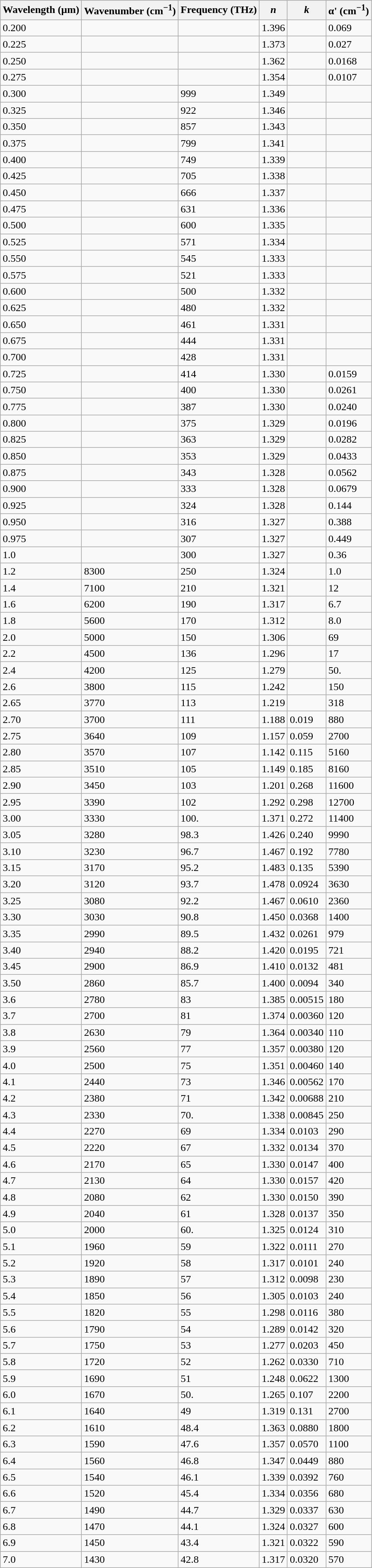<table class="wikitable sortable" border="1">
<tr>
<th scope="col">Wavelength (μm)</th>
<th scope="col">Wavenumber (cm<sup>−1</sup>)</th>
<th scope="col">Frequency (THz)</th>
<th scope="col" class="unsortable"><em>n</em></th>
<th scope="col" class="unsortable"><em>k</em></th>
<th scope="col" class="unsortable">α' (cm<sup>−1</sup>)</th>
</tr>
<tr>
<td>0.200</td>
<td></td>
<td></td>
<td>1.396</td>
<td></td>
<td>0.069</td>
</tr>
<tr>
<td>0.225</td>
<td></td>
<td></td>
<td>1.373</td>
<td></td>
<td>0.027</td>
</tr>
<tr>
<td>0.250</td>
<td></td>
<td></td>
<td>1.362</td>
<td></td>
<td>0.0168</td>
</tr>
<tr>
<td>0.275</td>
<td></td>
<td></td>
<td>1.354</td>
<td></td>
<td>0.0107</td>
</tr>
<tr>
<td>0.300</td>
<td></td>
<td>999</td>
<td>1.349</td>
<td></td>
<td></td>
</tr>
<tr>
<td>0.325</td>
<td></td>
<td>922</td>
<td>1.346</td>
<td></td>
<td></td>
</tr>
<tr>
<td>0.350</td>
<td></td>
<td>857</td>
<td>1.343</td>
<td></td>
<td></td>
</tr>
<tr>
<td>0.375</td>
<td></td>
<td>799</td>
<td>1.341</td>
<td></td>
<td></td>
</tr>
<tr>
<td>0.400</td>
<td></td>
<td>749</td>
<td>1.339</td>
<td></td>
<td></td>
</tr>
<tr>
<td>0.425</td>
<td></td>
<td>705</td>
<td>1.338</td>
<td></td>
<td></td>
</tr>
<tr>
<td>0.450</td>
<td></td>
<td>666</td>
<td>1.337</td>
<td></td>
<td></td>
</tr>
<tr>
<td>0.475</td>
<td></td>
<td>631</td>
<td>1.336</td>
<td></td>
<td></td>
</tr>
<tr>
<td>0.500</td>
<td></td>
<td>600</td>
<td>1.335</td>
<td></td>
<td></td>
</tr>
<tr>
<td>0.525</td>
<td></td>
<td>571</td>
<td>1.334</td>
<td></td>
<td></td>
</tr>
<tr>
<td>0.550</td>
<td></td>
<td>545</td>
<td>1.333</td>
<td></td>
<td></td>
</tr>
<tr>
<td>0.575</td>
<td></td>
<td>521</td>
<td>1.333</td>
<td></td>
<td></td>
</tr>
<tr>
<td>0.600</td>
<td></td>
<td>500</td>
<td>1.332</td>
<td></td>
<td></td>
</tr>
<tr>
<td>0.625</td>
<td></td>
<td>480</td>
<td>1.332</td>
<td></td>
<td></td>
</tr>
<tr>
<td>0.650</td>
<td></td>
<td>461</td>
<td>1.331</td>
<td></td>
<td></td>
</tr>
<tr>
<td>0.675</td>
<td></td>
<td>444</td>
<td>1.331</td>
<td></td>
<td></td>
</tr>
<tr>
<td>0.700</td>
<td></td>
<td>428</td>
<td>1.331</td>
<td></td>
<td></td>
</tr>
<tr>
<td>0.725</td>
<td></td>
<td>414</td>
<td>1.330</td>
<td></td>
<td>0.0159</td>
</tr>
<tr>
<td>0.750</td>
<td></td>
<td>400</td>
<td>1.330</td>
<td></td>
<td>0.0261</td>
</tr>
<tr>
<td>0.775</td>
<td></td>
<td>387</td>
<td>1.330</td>
<td></td>
<td>0.0240</td>
</tr>
<tr>
<td>0.800</td>
<td></td>
<td>375</td>
<td>1.329</td>
<td></td>
<td>0.0196</td>
</tr>
<tr>
<td>0.825</td>
<td></td>
<td>363</td>
<td>1.329</td>
<td></td>
<td>0.0282</td>
</tr>
<tr>
<td>0.850</td>
<td></td>
<td>353</td>
<td>1.329</td>
<td></td>
<td>0.0433</td>
</tr>
<tr>
<td>0.875</td>
<td></td>
<td>343</td>
<td>1.328</td>
<td></td>
<td>0.0562</td>
</tr>
<tr>
<td>0.900</td>
<td></td>
<td>333</td>
<td>1.328</td>
<td></td>
<td>0.0679</td>
</tr>
<tr>
<td>0.925</td>
<td></td>
<td>324</td>
<td>1.328</td>
<td></td>
<td>0.144</td>
</tr>
<tr>
<td>0.950</td>
<td></td>
<td>316</td>
<td>1.327</td>
<td></td>
<td>0.388</td>
</tr>
<tr>
<td>0.975</td>
<td></td>
<td>307</td>
<td>1.327</td>
<td></td>
<td>0.449</td>
</tr>
<tr>
<td>1.0</td>
<td></td>
<td>300</td>
<td>1.327</td>
<td></td>
<td>0.36</td>
</tr>
<tr>
<td>1.2</td>
<td>8300</td>
<td>250</td>
<td>1.324</td>
<td></td>
<td>1.0</td>
</tr>
<tr>
<td>1.4</td>
<td>7100</td>
<td>210</td>
<td>1.321</td>
<td></td>
<td>12</td>
</tr>
<tr>
<td>1.6</td>
<td>6200</td>
<td>190</td>
<td>1.317</td>
<td></td>
<td>6.7</td>
</tr>
<tr>
<td>1.8</td>
<td>5600</td>
<td>170</td>
<td>1.312</td>
<td></td>
<td>8.0</td>
</tr>
<tr>
<td>2.0</td>
<td>5000</td>
<td>150</td>
<td>1.306</td>
<td></td>
<td>69</td>
</tr>
<tr>
<td>2.2</td>
<td>4500</td>
<td>136</td>
<td>1.296</td>
<td></td>
<td>17</td>
</tr>
<tr>
<td>2.4</td>
<td>4200</td>
<td>125</td>
<td>1.279</td>
<td></td>
<td>50.</td>
</tr>
<tr>
<td>2.6</td>
<td>3800</td>
<td>115</td>
<td>1.242</td>
<td></td>
<td>150</td>
</tr>
<tr>
<td>2.65</td>
<td>3770</td>
<td>113</td>
<td>1.219</td>
<td></td>
<td>318</td>
</tr>
<tr>
<td>2.70</td>
<td>3700</td>
<td>111</td>
<td>1.188</td>
<td>0.019</td>
<td>880</td>
</tr>
<tr>
<td>2.75</td>
<td>3640</td>
<td>109</td>
<td>1.157</td>
<td>0.059</td>
<td>2700</td>
</tr>
<tr>
<td>2.80</td>
<td>3570</td>
<td>107</td>
<td>1.142</td>
<td>0.115</td>
<td>5160</td>
</tr>
<tr>
<td>2.85</td>
<td>3510</td>
<td>105</td>
<td>1.149</td>
<td>0.185</td>
<td>8160</td>
</tr>
<tr>
<td>2.90</td>
<td>3450</td>
<td>103</td>
<td>1.201</td>
<td>0.268</td>
<td>11600</td>
</tr>
<tr>
<td>2.95</td>
<td>3390</td>
<td>102</td>
<td>1.292</td>
<td>0.298</td>
<td>12700</td>
</tr>
<tr>
<td>3.00</td>
<td>3330</td>
<td>100.</td>
<td>1.371</td>
<td>0.272</td>
<td>11400</td>
</tr>
<tr>
<td>3.05</td>
<td>3280</td>
<td>98.3</td>
<td>1.426</td>
<td>0.240</td>
<td>9990</td>
</tr>
<tr>
<td>3.10</td>
<td>3230</td>
<td>96.7</td>
<td>1.467</td>
<td>0.192</td>
<td>7780</td>
</tr>
<tr>
<td>3.15</td>
<td>3170</td>
<td>95.2</td>
<td>1.483</td>
<td>0.135</td>
<td>5390</td>
</tr>
<tr>
<td>3.20</td>
<td>3120</td>
<td>93.7</td>
<td>1.478</td>
<td>0.0924</td>
<td>3630</td>
</tr>
<tr>
<td>3.25</td>
<td>3080</td>
<td>92.2</td>
<td>1.467</td>
<td>0.0610</td>
<td>2360</td>
</tr>
<tr>
<td>3.30</td>
<td>3030</td>
<td>90.8</td>
<td>1.450</td>
<td>0.0368</td>
<td>1400</td>
</tr>
<tr>
<td>3.35</td>
<td>2990</td>
<td>89.5</td>
<td>1.432</td>
<td>0.0261</td>
<td>979</td>
</tr>
<tr>
<td>3.40</td>
<td>2940</td>
<td>88.2</td>
<td>1.420</td>
<td>0.0195</td>
<td>721</td>
</tr>
<tr>
<td>3.45</td>
<td>2900</td>
<td>86.9</td>
<td>1.410</td>
<td>0.0132</td>
<td>481</td>
</tr>
<tr>
<td>3.50</td>
<td>2860</td>
<td>85.7</td>
<td>1.400</td>
<td>0.0094</td>
<td>340</td>
</tr>
<tr>
<td>3.6</td>
<td>2780</td>
<td>83</td>
<td>1.385</td>
<td>0.00515</td>
<td>180</td>
</tr>
<tr>
<td>3.7</td>
<td>2700</td>
<td>81</td>
<td>1.374</td>
<td>0.00360</td>
<td>120</td>
</tr>
<tr>
<td>3.8</td>
<td>2630</td>
<td>79</td>
<td>1.364</td>
<td>0.00340</td>
<td>110</td>
</tr>
<tr>
<td>3.9</td>
<td>2560</td>
<td>77</td>
<td>1.357</td>
<td>0.00380</td>
<td>120</td>
</tr>
<tr>
<td>4.0</td>
<td>2500</td>
<td>75</td>
<td>1.351</td>
<td>0.00460</td>
<td>140</td>
</tr>
<tr>
<td>4.1</td>
<td>2440</td>
<td>73</td>
<td>1.346</td>
<td>0.00562</td>
<td>170</td>
</tr>
<tr>
<td>4.2</td>
<td>2380</td>
<td>71</td>
<td>1.342</td>
<td>0.00688</td>
<td>210</td>
</tr>
<tr>
<td>4.3</td>
<td>2330</td>
<td>70.</td>
<td>1.338</td>
<td>0.00845</td>
<td>250</td>
</tr>
<tr>
<td>4.4</td>
<td>2270</td>
<td>69</td>
<td>1.334</td>
<td>0.0103</td>
<td>290</td>
</tr>
<tr>
<td>4.5</td>
<td>2220</td>
<td>67</td>
<td>1.332</td>
<td>0.0134</td>
<td>370</td>
</tr>
<tr>
<td>4.6</td>
<td>2170</td>
<td>65</td>
<td>1.330</td>
<td>0.0147</td>
<td>400</td>
</tr>
<tr>
<td>4.7</td>
<td>2130</td>
<td>64</td>
<td>1.330</td>
<td>0.0157</td>
<td>420</td>
</tr>
<tr>
<td>4.8</td>
<td>2080</td>
<td>62</td>
<td>1.330</td>
<td>0.0150</td>
<td>390</td>
</tr>
<tr>
<td>4.9</td>
<td>2040</td>
<td>61</td>
<td>1.328</td>
<td>0.0137</td>
<td>350</td>
</tr>
<tr>
<td>5.0</td>
<td>2000</td>
<td>60.</td>
<td>1.325</td>
<td>0.0124</td>
<td>310</td>
</tr>
<tr>
<td>5.1</td>
<td>1960</td>
<td>59</td>
<td>1.322</td>
<td>0.0111</td>
<td>270</td>
</tr>
<tr>
<td>5.2</td>
<td>1920</td>
<td>58</td>
<td>1.317</td>
<td>0.0101</td>
<td>240</td>
</tr>
<tr>
<td>5.3</td>
<td>1890</td>
<td>57</td>
<td>1.312</td>
<td>0.0098</td>
<td>230</td>
</tr>
<tr>
<td>5.4</td>
<td>1850</td>
<td>56</td>
<td>1.305</td>
<td>0.0103</td>
<td>240</td>
</tr>
<tr>
<td>5.5</td>
<td>1820</td>
<td>55</td>
<td>1.298</td>
<td>0.0116</td>
<td>380</td>
</tr>
<tr>
<td>5.6</td>
<td>1790</td>
<td>54</td>
<td>1.289</td>
<td>0.0142</td>
<td>320</td>
</tr>
<tr>
<td>5.7</td>
<td>1750</td>
<td>53</td>
<td>1.277</td>
<td>0.0203</td>
<td>450</td>
</tr>
<tr>
<td>5.8</td>
<td>1720</td>
<td>52</td>
<td>1.262</td>
<td>0.0330</td>
<td>710</td>
</tr>
<tr>
<td>5.9</td>
<td>1690</td>
<td>51</td>
<td>1.248</td>
<td>0.0622</td>
<td>1300</td>
</tr>
<tr>
<td>6.0</td>
<td>1670</td>
<td>50.</td>
<td>1.265</td>
<td>0.107</td>
<td>2200</td>
</tr>
<tr>
<td>6.1</td>
<td>1640</td>
<td>49</td>
<td>1.319</td>
<td>0.131</td>
<td>2700</td>
</tr>
<tr>
<td>6.2</td>
<td>1610</td>
<td>48.4</td>
<td>1.363</td>
<td>0.0880</td>
<td>1800</td>
</tr>
<tr>
<td>6.3</td>
<td>1590</td>
<td>47.6</td>
<td>1.357</td>
<td>0.0570</td>
<td>1100</td>
</tr>
<tr>
<td>6.4</td>
<td>1560</td>
<td>46.8</td>
<td>1.347</td>
<td>0.0449</td>
<td>880</td>
</tr>
<tr>
<td>6.5</td>
<td>1540</td>
<td>46.1</td>
<td>1.339</td>
<td>0.0392</td>
<td>760</td>
</tr>
<tr>
<td>6.6</td>
<td>1520</td>
<td>45.4</td>
<td>1.334</td>
<td>0.0356</td>
<td>680</td>
</tr>
<tr>
<td>6.7</td>
<td>1490</td>
<td>44.7</td>
<td>1.329</td>
<td>0.0337</td>
<td>630</td>
</tr>
<tr>
<td>6.8</td>
<td>1470</td>
<td>44.1</td>
<td>1.324</td>
<td>0.0327</td>
<td>600</td>
</tr>
<tr>
<td>6.9</td>
<td>1450</td>
<td>43.4</td>
<td>1.321</td>
<td>0.0322</td>
<td>590</td>
</tr>
<tr>
<td>7.0</td>
<td>1430</td>
<td>42.8</td>
<td>1.317</td>
<td>0.0320</td>
<td>570</td>
</tr>
</table>
